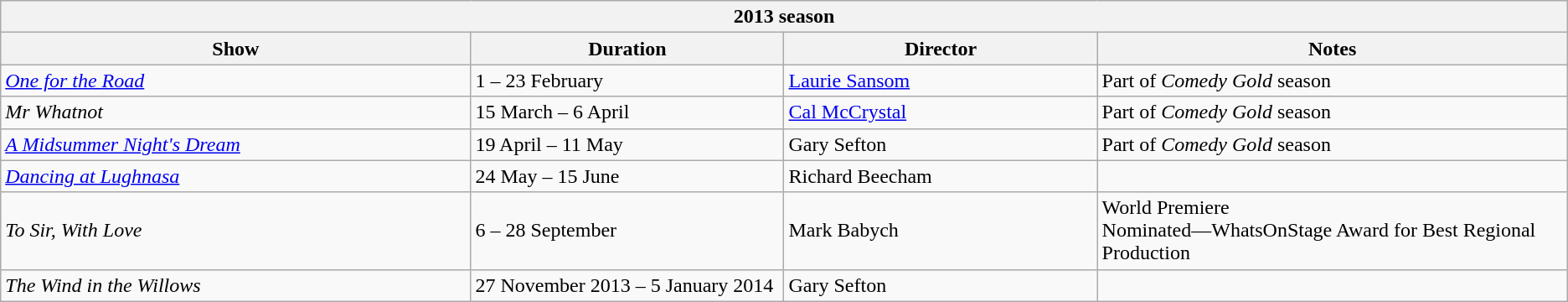<table class="wikitable collapsible autocollapse">
<tr>
<th colspan="4">2013 season</th>
</tr>
<tr>
<th width=30%>Show</th>
<th width=20%>Duration</th>
<th width=20%>Director</th>
<th width=30%>Notes</th>
</tr>
<tr>
<td><em><a href='#'>One for the Road</a></em></td>
<td>1 – 23 February</td>
<td><a href='#'>Laurie Sansom</a></td>
<td>Part of <em>Comedy Gold</em> season</td>
</tr>
<tr>
<td><em>Mr Whatnot</em></td>
<td>15 March – 6 April</td>
<td><a href='#'>Cal McCrystal</a></td>
<td>Part of <em>Comedy Gold</em> season</td>
</tr>
<tr>
<td><em><a href='#'>A Midsummer Night's Dream</a></em></td>
<td>19 April – 11 May</td>
<td>Gary Sefton</td>
<td>Part of <em>Comedy Gold</em> season</td>
</tr>
<tr>
<td><em><a href='#'>Dancing at Lughnasa</a></em></td>
<td>24 May – 15 June</td>
<td>Richard Beecham</td>
<td></td>
</tr>
<tr>
<td><em>To Sir, With Love</em></td>
<td>6 – 28 September</td>
<td>Mark Babych</td>
<td>World Premiere<br>Nominated—WhatsOnStage Award for Best Regional Production</td>
</tr>
<tr>
<td><em>The Wind in the Willows</em></td>
<td>27 November 2013 – 5 January 2014</td>
<td>Gary Sefton</td>
<td></td>
</tr>
</table>
